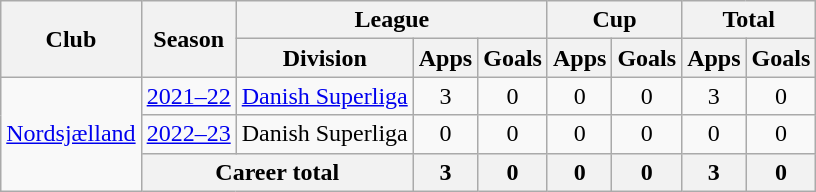<table class="wikitable" style="text-align: center">
<tr>
<th rowspan="2">Club</th>
<th rowspan="2">Season</th>
<th colspan="3">League</th>
<th colspan="2">Cup</th>
<th colspan="2">Total</th>
</tr>
<tr>
<th>Division</th>
<th>Apps</th>
<th>Goals</th>
<th>Apps</th>
<th>Goals</th>
<th>Apps</th>
<th>Goals</th>
</tr>
<tr>
<td rowspan=3><a href='#'>Nordsjælland</a></td>
<td><a href='#'>2021–22</a></td>
<td><a href='#'>Danish Superliga</a></td>
<td>3</td>
<td>0</td>
<td>0</td>
<td>0</td>
<td>3</td>
<td>0</td>
</tr>
<tr>
<td><a href='#'>2022–23</a></td>
<td>Danish Superliga</td>
<td>0</td>
<td>0</td>
<td>0</td>
<td>0</td>
<td>0</td>
<td>0</td>
</tr>
<tr>
<th colspan="2">Career total</th>
<th>3</th>
<th>0</th>
<th>0</th>
<th>0</th>
<th>3</th>
<th>0</th>
</tr>
</table>
